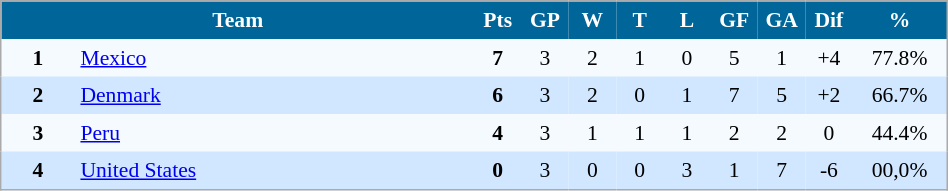<table align=center cellpadding="4" cellspacing="0" style="background: #f9f9f9; border: 1px #aaa solid; border-collapse: collapse; font-size: 90%;" width=50%>
<tr align=center bgcolor=#006699 style="color:white;">
<th width=50% colspan=2>Team</th>
<th width=5%>Pts</th>
<th width=5%>GP</th>
<th width=5%>W</th>
<th width=5%>T</th>
<th width=5%>L</th>
<th width=5%>GF</th>
<th width=5%>GA</th>
<th width=5%>Dif</th>
<th width=10%>%</th>
</tr>
<tr align=center bgcolor=#F5FAFF>
<td><strong>1</strong></td>
<td align=left> <a href='#'>Mexico</a></td>
<td><strong>7</strong></td>
<td>3</td>
<td>2</td>
<td>1</td>
<td>0</td>
<td>5</td>
<td>1</td>
<td>+4</td>
<td>77.8%</td>
</tr>
<tr align=center bgcolor=#D0E7FF>
<td><strong>2</strong></td>
<td align=left> <a href='#'>Denmark</a></td>
<td><strong>6</strong></td>
<td>3</td>
<td>2</td>
<td>0</td>
<td>1</td>
<td>7</td>
<td>5</td>
<td>+2</td>
<td>66.7%</td>
</tr>
<tr align=center bgcolor=#F5FAFF>
<td><strong>3</strong></td>
<td align=left> <a href='#'>Peru</a></td>
<td><strong>4</strong></td>
<td>3</td>
<td>1</td>
<td>1</td>
<td>1</td>
<td>2</td>
<td>2</td>
<td>0</td>
<td>44.4%</td>
</tr>
<tr align=center bgcolor=#D0E7FF>
<td><strong>4</strong></td>
<td align=left> <a href='#'>United States</a></td>
<td><strong>0</strong></td>
<td>3</td>
<td>0</td>
<td>0</td>
<td>3</td>
<td>1</td>
<td>7</td>
<td>-6</td>
<td>00,0%</td>
</tr>
<tr align=center bgcolor=#F5FAFF>
</tr>
</table>
